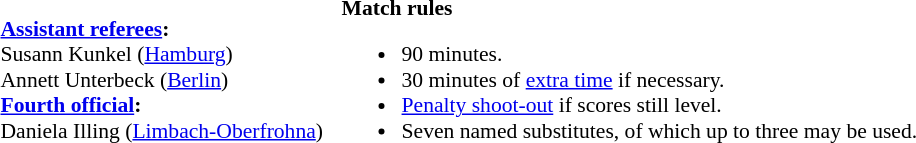<table width=50% style="font-size: 90%">
<tr>
<td><br><strong><a href='#'>Assistant referees</a>:</strong>
<br>Susann Kunkel (<a href='#'>Hamburg</a>)
<br>Annett Unterbeck (<a href='#'>Berlin</a>)
<br><strong><a href='#'>Fourth official</a>:</strong>
<br>Daniela Illing (<a href='#'>Limbach-Oberfrohna</a>)</td>
<td><br><strong>Match rules</strong><ul><li>90 minutes.</li><li>30 minutes of <a href='#'>extra time</a> if necessary.</li><li><a href='#'>Penalty shoot-out</a> if scores still level.</li><li>Seven named substitutes, of which up to three may be used.</li></ul></td>
</tr>
</table>
